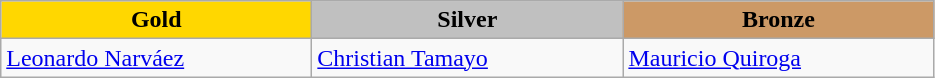<table class="wikitable" style="text-align:left">
<tr align="center">
<td width=200 bgcolor=gold><strong>Gold</strong></td>
<td width=200 bgcolor=silver><strong>Silver</strong></td>
<td width=200 bgcolor=CC9966><strong>Bronze</strong></td>
</tr>
<tr>
<td><a href='#'>Leonardo Narváez</a><br><em></em></td>
<td><a href='#'>Christian Tamayo</a><br><em></em></td>
<td><a href='#'>Mauricio Quiroga</a><br><em></em></td>
</tr>
</table>
